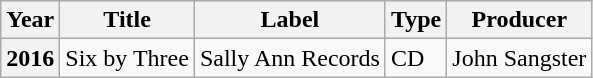<table class="wikitable sortable">
<tr>
<th scope="col">Year</th>
<th scope="col">Title</th>
<th scope="col">Label</th>
<th scope="col">Type</th>
<th scope="col">Producer</th>
</tr>
<tr>
<th scope="row">2016</th>
<td>Six by Three</td>
<td>Sally Ann Records</td>
<td>CD</td>
<td>John Sangster</td>
</tr>
</table>
